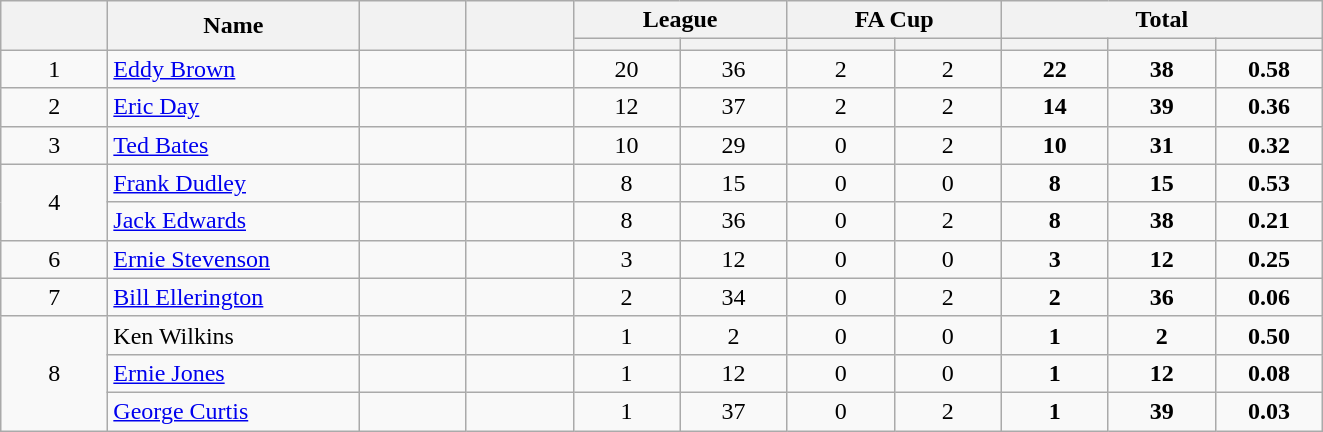<table class="wikitable plainrowheaders" style="text-align:center;">
<tr>
<th scope="col" rowspan="2" style="width:4em;"></th>
<th scope="col" rowspan="2" style="width:10em;">Name</th>
<th scope="col" rowspan="2" style="width:4em;"></th>
<th scope="col" rowspan="2" style="width:4em;"></th>
<th scope="col" colspan="2">League</th>
<th scope="col" colspan="2">FA Cup</th>
<th scope="col" colspan="3">Total</th>
</tr>
<tr>
<th scope="col" style="width:4em;"></th>
<th scope="col" style="width:4em;"></th>
<th scope="col" style="width:4em;"></th>
<th scope="col" style="width:4em;"></th>
<th scope="col" style="width:4em;"></th>
<th scope="col" style="width:4em;"></th>
<th scope="col" style="width:4em;"></th>
</tr>
<tr>
<td>1</td>
<td align="left"><a href='#'>Eddy Brown</a></td>
<td></td>
<td></td>
<td>20</td>
<td>36</td>
<td>2</td>
<td>2</td>
<td><strong>22</strong></td>
<td><strong>38</strong></td>
<td><strong>0.58</strong></td>
</tr>
<tr>
<td>2</td>
<td align="left"><a href='#'>Eric Day</a></td>
<td></td>
<td></td>
<td>12</td>
<td>37</td>
<td>2</td>
<td>2</td>
<td><strong>14</strong></td>
<td><strong>39</strong></td>
<td><strong>0.36</strong></td>
</tr>
<tr>
<td>3</td>
<td align="left"><a href='#'>Ted Bates</a></td>
<td></td>
<td></td>
<td>10</td>
<td>29</td>
<td>0</td>
<td>2</td>
<td><strong>10</strong></td>
<td><strong>31</strong></td>
<td><strong>0.32</strong></td>
</tr>
<tr>
<td rowspan="2">4</td>
<td align="left"><a href='#'>Frank Dudley</a></td>
<td></td>
<td></td>
<td>8</td>
<td>15</td>
<td>0</td>
<td>0</td>
<td><strong>8</strong></td>
<td><strong>15</strong></td>
<td><strong>0.53</strong></td>
</tr>
<tr>
<td align="left"><a href='#'>Jack Edwards</a></td>
<td></td>
<td></td>
<td>8</td>
<td>36</td>
<td>0</td>
<td>2</td>
<td><strong>8</strong></td>
<td><strong>38</strong></td>
<td><strong>0.21</strong></td>
</tr>
<tr>
<td>6</td>
<td align="left"><a href='#'>Ernie Stevenson</a></td>
<td></td>
<td></td>
<td>3</td>
<td>12</td>
<td>0</td>
<td>0</td>
<td><strong>3</strong></td>
<td><strong>12</strong></td>
<td><strong>0.25</strong></td>
</tr>
<tr>
<td>7</td>
<td align="left"><a href='#'>Bill Ellerington</a></td>
<td></td>
<td></td>
<td>2</td>
<td>34</td>
<td>0</td>
<td>2</td>
<td><strong>2</strong></td>
<td><strong>36</strong></td>
<td><strong>0.06</strong></td>
</tr>
<tr>
<td rowspan="3">8</td>
<td align="left">Ken Wilkins</td>
<td></td>
<td></td>
<td>1</td>
<td>2</td>
<td>0</td>
<td>0</td>
<td><strong>1</strong></td>
<td><strong>2</strong></td>
<td><strong>0.50</strong></td>
</tr>
<tr>
<td align="left"><a href='#'>Ernie Jones</a></td>
<td></td>
<td></td>
<td>1</td>
<td>12</td>
<td>0</td>
<td>0</td>
<td><strong>1</strong></td>
<td><strong>12</strong></td>
<td><strong>0.08</strong></td>
</tr>
<tr>
<td align="left"><a href='#'>George Curtis</a></td>
<td></td>
<td></td>
<td>1</td>
<td>37</td>
<td>0</td>
<td>2</td>
<td><strong>1</strong></td>
<td><strong>39</strong></td>
<td><strong>0.03</strong></td>
</tr>
</table>
